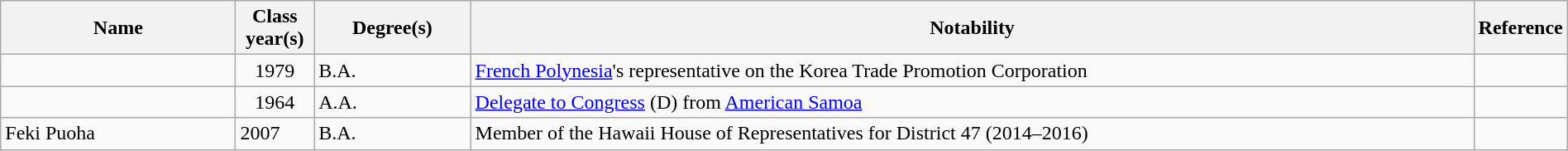<table class="wikitable sortable" style="width:100%">
<tr>
<th width="15%">Name</th>
<th width="5%">Class year(s)</th>
<th width="10%">Degree(s)</th>
<th width="*" class="unsortable">Notability</th>
<th width="5%" class="unsortable">Reference</th>
</tr>
<tr>
<td></td>
<td align="center">1979</td>
<td>B.A.</td>
<td><a href='#'>French Polynesia</a>'s representative on the Korea Trade Promotion Corporation</td>
<td align="center"></td>
</tr>
<tr>
<td></td>
<td align="center">1964</td>
<td>A.A.</td>
<td><a href='#'>Delegate to Congress</a> (D) from <a href='#'>American Samoa</a></td>
<td align="center"></td>
</tr>
<tr>
<td>Feki Puoha</td>
<td>2007</td>
<td>B.A.</td>
<td>Member of the Hawaii House of Representatives for District 47 (2014–2016)</td>
<td></td>
</tr>
</table>
